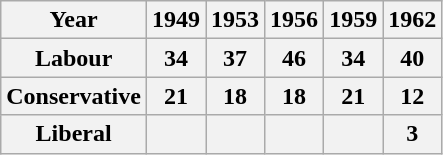<table class="wikitable">
<tr>
<th>Year</th>
<th>1949</th>
<th>1953</th>
<th>1956</th>
<th>1959</th>
<th>1962</th>
</tr>
<tr>
<th>Labour</th>
<th>34</th>
<th>37</th>
<th>46</th>
<th>34</th>
<th>40</th>
</tr>
<tr>
<th>Conservative</th>
<th>21</th>
<th>18</th>
<th>18</th>
<th>21</th>
<th>12</th>
</tr>
<tr>
<th>Liberal</th>
<th></th>
<th></th>
<th></th>
<th></th>
<th>3</th>
</tr>
</table>
